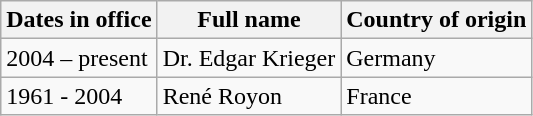<table class="wikitable">
<tr>
<th>Dates in office</th>
<th>Full name</th>
<th>Country of origin</th>
</tr>
<tr>
<td>2004 – present</td>
<td>Dr. Edgar Krieger</td>
<td>Germany</td>
</tr>
<tr>
<td>1961 - 2004</td>
<td>René Royon</td>
<td>France</td>
</tr>
</table>
